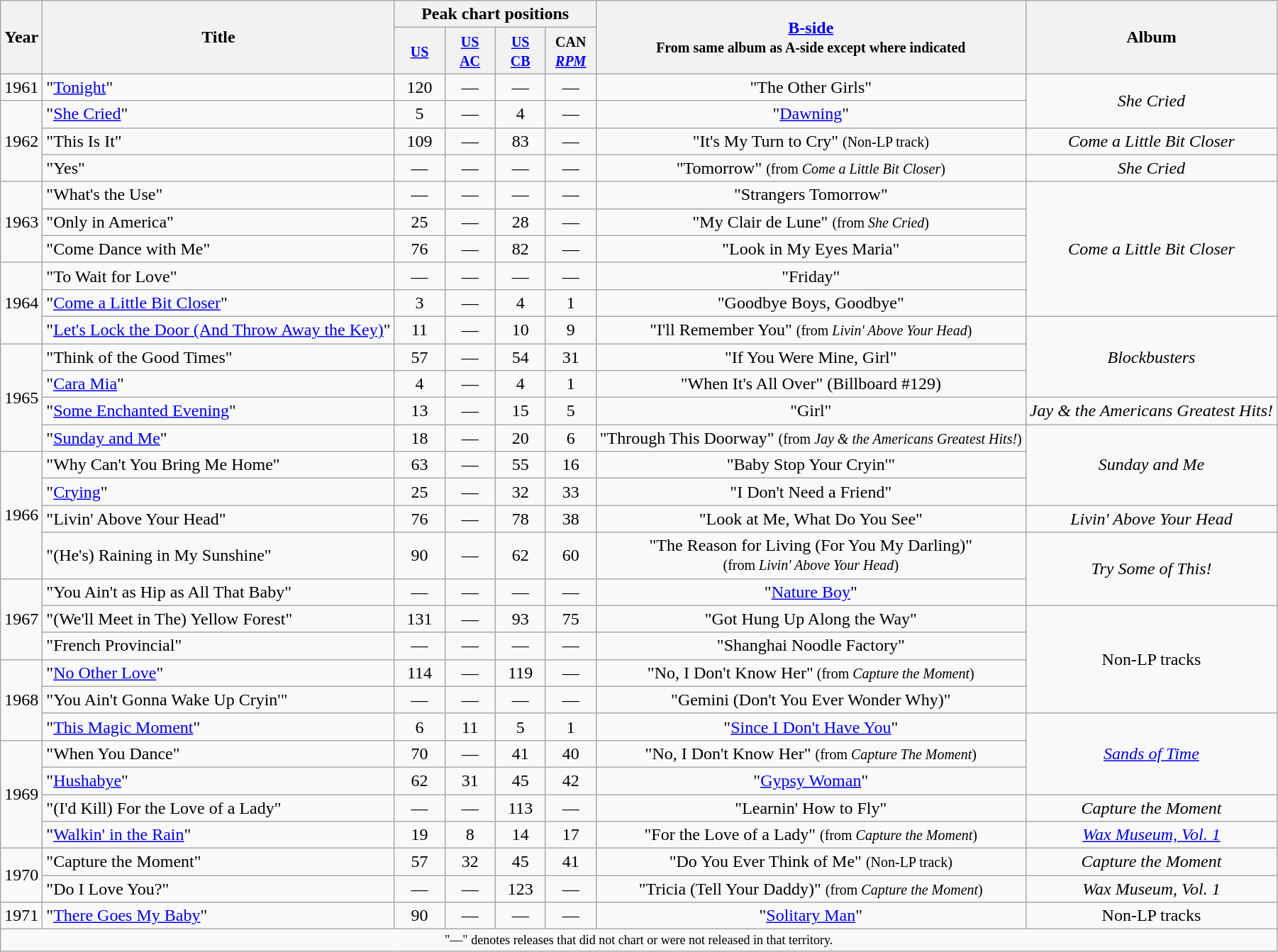<table class="wikitable" style=text-align:center;>
<tr>
<th rowspan="2">Year</th>
<th rowspan="2">Title</th>
<th colspan="4">Peak chart positions</th>
<th rowspan="2"><a href='#'>B-side</a><br><small>From same album as A-side except where indicated</small></th>
<th rowspan="2">Album</th>
</tr>
<tr>
<th style="width:40px;"><small><a href='#'>US</a></small><br></th>
<th style="width:40px;"><small><a href='#'>US<br>AC</a></small><br></th>
<th style="width:40px;"><small><a href='#'>US<br>CB</a></small><br></th>
<th style="width:40px;"><small>CAN <br><em><a href='#'>RPM</a></em></small><br></th>
</tr>
<tr>
<td rowspan="1">1961</td>
<td align=left>"<a href='#'>Tonight</a>"</td>
<td>120</td>
<td>—</td>
<td>—</td>
<td>—</td>
<td>"The Other Girls"</td>
<td rowspan="2"><em>She Cried</em></td>
</tr>
<tr>
<td rowspan="3">1962</td>
<td align=left>"<a href='#'>She Cried</a>"</td>
<td>5</td>
<td>—</td>
<td>4</td>
<td>—</td>
<td>"<a href='#'>Dawning</a>"</td>
</tr>
<tr>
<td align=left>"This Is It"</td>
<td>109</td>
<td>—</td>
<td>83</td>
<td>—</td>
<td>"It's My Turn to Cry" <small>(Non-LP track)</small></td>
<td rowspan="1"><em>Come a Little Bit Closer</em></td>
</tr>
<tr>
<td align=left>"Yes"</td>
<td>—</td>
<td>—</td>
<td>—</td>
<td>—</td>
<td>"Tomorrow" <small>(from <em>Come a Little Bit Closer</em>)</small></td>
<td rowspan="1"><em>She Cried</em></td>
</tr>
<tr>
<td rowspan="3">1963</td>
<td align=left>"What's the Use"</td>
<td>—</td>
<td>—</td>
<td>—</td>
<td>—</td>
<td>"Strangers Tomorrow"</td>
<td rowspan="5"><em>Come a Little Bit Closer</em></td>
</tr>
<tr>
<td align=left>"Only in America"</td>
<td>25</td>
<td>—</td>
<td>28</td>
<td>—</td>
<td>"My Clair de Lune" <small>(from <em>She Cried</em>)</small></td>
</tr>
<tr>
<td align=left>"Come Dance with Me"</td>
<td>76</td>
<td>—</td>
<td>82</td>
<td>—</td>
<td>"Look in My Eyes Maria"</td>
</tr>
<tr>
<td rowspan="3">1964</td>
<td align=left>"To Wait for Love"</td>
<td>—</td>
<td>—</td>
<td>—</td>
<td>—</td>
<td>"Friday"</td>
</tr>
<tr>
<td align=left>"<a href='#'>Come a Little Bit Closer</a>"</td>
<td>3</td>
<td>—</td>
<td>4</td>
<td>1</td>
<td>"Goodbye Boys, Goodbye"</td>
</tr>
<tr>
<td align=left>"<a href='#'>Let's Lock the Door (And Throw Away the Key)</a>"</td>
<td>11</td>
<td>—</td>
<td>10</td>
<td>9</td>
<td>"I'll Remember You" <small>(from <em>Livin' Above Your Head</em>)</small></td>
<td rowspan="3"><em>Blockbusters</em></td>
</tr>
<tr>
<td rowspan="4">1965</td>
<td align=left>"Think of the Good Times"</td>
<td>57</td>
<td>—</td>
<td>54</td>
<td>31</td>
<td>"If You Were Mine, Girl"</td>
</tr>
<tr>
<td align=left>"<a href='#'>Cara Mia</a>"</td>
<td>4</td>
<td>—</td>
<td>4</td>
<td>1</td>
<td>"When It's All Over" (Billboard #129)</td>
</tr>
<tr>
<td align=left>"<a href='#'>Some Enchanted Evening</a>"</td>
<td>13</td>
<td>—</td>
<td>15</td>
<td>5</td>
<td>"Girl"</td>
<td rowspan="1"><em>Jay & the Americans Greatest Hits!</em></td>
</tr>
<tr>
<td align=left>"<a href='#'>Sunday and Me</a>"</td>
<td>18</td>
<td>—</td>
<td>20</td>
<td>6</td>
<td>"Through This Doorway" <small>(from <em>Jay & the Americans Greatest Hits!</em>)</small></td>
<td rowspan="3"><em>Sunday and Me</em></td>
</tr>
<tr>
<td rowspan="4">1966</td>
<td align=left>"Why Can't You Bring Me Home"</td>
<td>63</td>
<td>—</td>
<td>55</td>
<td>16</td>
<td>"Baby Stop Your Cryin'"</td>
</tr>
<tr>
<td align=left>"<a href='#'>Crying</a>"</td>
<td>25</td>
<td>—</td>
<td>32</td>
<td>33</td>
<td>"I Don't Need a Friend"</td>
</tr>
<tr>
<td align=left>"Livin' Above Your Head"</td>
<td>76</td>
<td>—</td>
<td>78</td>
<td>38</td>
<td>"Look at Me, What Do You See"</td>
<td rowspan="1"><em>Livin' Above Your Head</em></td>
</tr>
<tr>
<td align=left>"(He's) Raining in My Sunshine"</td>
<td>90</td>
<td>—</td>
<td>62</td>
<td>60</td>
<td>"The Reason for Living (For You My Darling)"<br><small>(from <em>Livin' Above Your Head</em>)</small></td>
<td rowspan="2"><em>Try Some of This!</em></td>
</tr>
<tr>
<td rowspan="3">1967</td>
<td align=left>"You Ain't as Hip as All That Baby"</td>
<td>—</td>
<td>—</td>
<td>—</td>
<td>—</td>
<td>"<a href='#'>Nature Boy</a>"</td>
</tr>
<tr>
<td align=left>"(We'll Meet in The) Yellow Forest"</td>
<td>131</td>
<td>—</td>
<td>93</td>
<td>75</td>
<td>"Got Hung Up Along the Way"</td>
<td rowspan="4">Non-LP tracks</td>
</tr>
<tr>
<td align=left>"French Provincial"</td>
<td>—</td>
<td>—</td>
<td>—</td>
<td>—</td>
<td>"Shanghai Noodle Factory"</td>
</tr>
<tr>
<td rowspan="3">1968</td>
<td align=left>"<a href='#'>No Other Love</a>"</td>
<td>114</td>
<td>—</td>
<td>119</td>
<td>—</td>
<td>"No, I Don't Know Her"<small> (from <em>Capture the Moment</em>)</small></td>
</tr>
<tr>
<td align=left>"You Ain't Gonna Wake Up Cryin'"</td>
<td>—</td>
<td>—</td>
<td>—</td>
<td>—</td>
<td>"Gemini (Don't You Ever Wonder Why)"</td>
</tr>
<tr>
<td align=left>"<a href='#'>This Magic Moment</a>"</td>
<td>6</td>
<td>11</td>
<td>5</td>
<td>1</td>
<td>"<a href='#'>Since I Don't Have You</a>"</td>
<td rowspan="3"><em><a href='#'>Sands of Time</a></em></td>
</tr>
<tr>
<td rowspan="4">1969</td>
<td align=left>"When You Dance"</td>
<td>70</td>
<td>—</td>
<td>41</td>
<td>40</td>
<td>"No, I Don't Know Her" <small>(from <em>Capture The Moment</em>)</small></td>
</tr>
<tr>
<td align=left>"<a href='#'>Hushabye</a>"</td>
<td>62</td>
<td>31</td>
<td>45</td>
<td>42</td>
<td>"<a href='#'>Gypsy Woman</a>"</td>
</tr>
<tr>
<td align=left>"(I'd Kill) For the Love of a Lady"</td>
<td>—</td>
<td>—</td>
<td>113</td>
<td>—</td>
<td>"Learnin' How to Fly"</td>
<td rowspan="1"><em>Capture the Moment</em></td>
</tr>
<tr>
<td align=left>"<a href='#'>Walkin' in the Rain</a>"</td>
<td>19</td>
<td>8</td>
<td>14</td>
<td>17</td>
<td>"For the Love of a Lady" <small> (from <em>Capture the Moment</em>)</small></td>
<td rowspan="1"><em><a href='#'>Wax Museum, Vol. 1</a></em></td>
</tr>
<tr>
<td rowspan="2">1970</td>
<td align=left>"Capture the Moment"</td>
<td>57</td>
<td>32</td>
<td>45</td>
<td>41</td>
<td>"Do You Ever Think of Me" <small>(Non-LP track)</small></td>
<td rowspan="1"><em>Capture the Moment</em></td>
</tr>
<tr>
<td align=left>"Do I Love You?"</td>
<td>—</td>
<td>—</td>
<td>123</td>
<td>—</td>
<td>"Tricia (Tell Your Daddy)" <small>(from <em>Capture the Moment</em>)</small></td>
<td rowspan="1"><em>Wax Museum, Vol. 1</em></td>
</tr>
<tr>
<td rowspan="1">1971</td>
<td align=left>"<a href='#'>There Goes My Baby</a>"</td>
<td>90</td>
<td>—</td>
<td>—</td>
<td>—</td>
<td>"<a href='#'>Solitary Man</a>"</td>
<td rowspan="1">Non-LP tracks</td>
</tr>
<tr>
<td colspan="12" style="text-align:center; font-size:9pt;">"—" denotes releases that did not chart or were not released in that territory.</td>
</tr>
</table>
